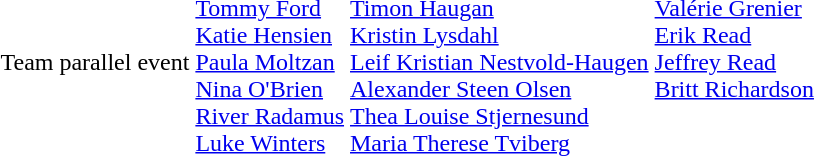<table>
<tr>
<td>Team parallel event<br></td>
<td><br><a href='#'>Tommy Ford</a><br><a href='#'>Katie Hensien</a><br><a href='#'>Paula Moltzan</a><br><a href='#'>Nina O'Brien</a><br><a href='#'>River Radamus</a><br><a href='#'>Luke Winters</a></td>
<td><br><a href='#'>Timon Haugan</a><br><a href='#'>Kristin Lysdahl</a><br><a href='#'>Leif Kristian Nestvold-Haugen</a><br><a href='#'>Alexander Steen Olsen</a><br><a href='#'>Thea Louise Stjernesund</a><br><a href='#'>Maria Therese Tviberg</a></td>
<td><br><a href='#'>Valérie Grenier</a><br><a href='#'>Erik Read</a><br><a href='#'>Jeffrey Read</a><br><a href='#'>Britt Richardson</a><br><br><br></td>
</tr>
</table>
